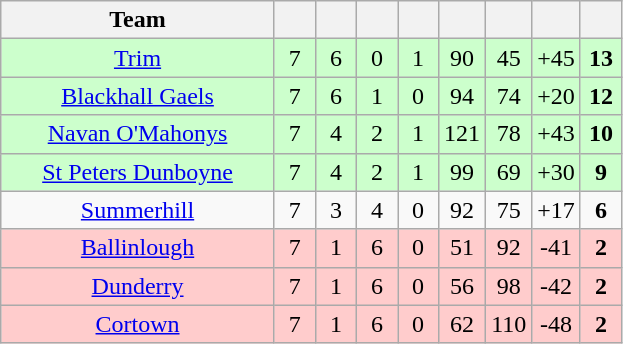<table class="wikitable" style="text-align:center">
<tr>
<th width="175">Team</th>
<th width="20"></th>
<th width="20"></th>
<th width="20"></th>
<th width="20"></th>
<th width="20"></th>
<th width="20"></th>
<th width="20"></th>
<th width="20"></th>
</tr>
<tr style="background:#cfc;">
<td><a href='#'>Trim</a></td>
<td>7</td>
<td>6</td>
<td>0</td>
<td>1</td>
<td>90</td>
<td>45</td>
<td>+45</td>
<td><strong>13</strong></td>
</tr>
<tr style="background:#cfc;">
<td><a href='#'>Blackhall Gaels</a></td>
<td>7</td>
<td>6</td>
<td>1</td>
<td>0</td>
<td>94</td>
<td>74</td>
<td>+20</td>
<td><strong>12</strong></td>
</tr>
<tr style="background:#cfc;">
<td><a href='#'>Navan O'Mahonys</a></td>
<td>7</td>
<td>4</td>
<td>2</td>
<td>1</td>
<td>121</td>
<td>78</td>
<td>+43</td>
<td><strong>10</strong></td>
</tr>
<tr style="background:#cfc;">
<td><a href='#'>St Peters Dunboyne</a></td>
<td>7</td>
<td>4</td>
<td>2</td>
<td>1</td>
<td>99</td>
<td>69</td>
<td>+30</td>
<td><strong>9</strong></td>
</tr>
<tr>
<td><a href='#'>Summerhill</a></td>
<td>7</td>
<td>3</td>
<td>4</td>
<td>0</td>
<td>92</td>
<td>75</td>
<td>+17</td>
<td><strong>6</strong></td>
</tr>
<tr style="background:#fcc;">
<td><a href='#'>Ballinlough</a></td>
<td>7</td>
<td>1</td>
<td>6</td>
<td>0</td>
<td>51</td>
<td>92</td>
<td>-41</td>
<td><strong>2</strong></td>
</tr>
<tr style="background:#fcc;">
<td><a href='#'>Dunderry</a></td>
<td>7</td>
<td>1</td>
<td>6</td>
<td>0</td>
<td>56</td>
<td>98</td>
<td>-42</td>
<td><strong>2</strong></td>
</tr>
<tr style="background:#fcc;">
<td><a href='#'>Cortown</a></td>
<td>7</td>
<td>1</td>
<td>6</td>
<td>0</td>
<td>62</td>
<td>110</td>
<td>-48</td>
<td><strong>2</strong></td>
</tr>
</table>
